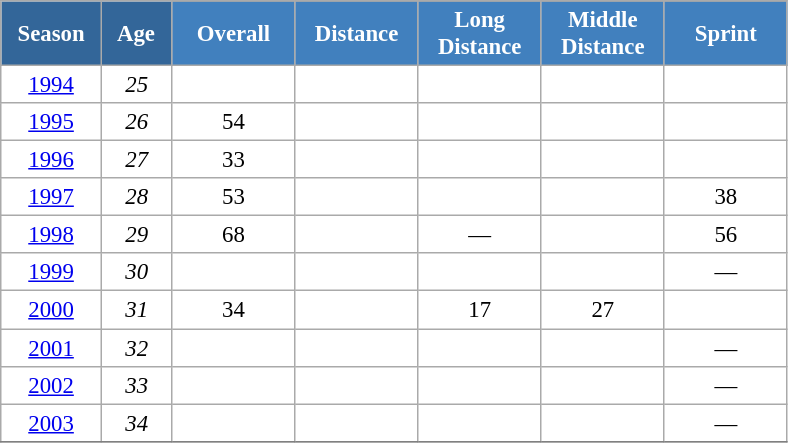<table class="wikitable" style="font-size:95%; text-align:center; border:grey solid 1px; border-collapse:collapse; background:#ffffff;">
<tr>
<th style="background-color:#369; color:white; width:60px;" rowspan="2"> Season </th>
<th style="background-color:#369; color:white; width:40px;" rowspan="2"> Age </th>
</tr>
<tr>
<th style="background-color:#4180be; color:white; width:75px;">Overall</th>
<th style="background-color:#4180be; color:white; width:75px;">Distance</th>
<th style="background-color:#4180be; color:white; width:75px;">Long Distance</th>
<th style="background-color:#4180be; color:white; width:75px;">Middle Distance</th>
<th style="background-color:#4180be; color:white; width:75px;">Sprint</th>
</tr>
<tr>
<td><a href='#'>1994</a></td>
<td><em>25</em></td>
<td></td>
<td></td>
<td></td>
<td></td>
<td></td>
</tr>
<tr>
<td><a href='#'>1995</a></td>
<td><em>26</em></td>
<td>54</td>
<td></td>
<td></td>
<td></td>
<td></td>
</tr>
<tr>
<td><a href='#'>1996</a></td>
<td><em>27</em></td>
<td>33</td>
<td></td>
<td></td>
<td></td>
<td></td>
</tr>
<tr>
<td><a href='#'>1997</a></td>
<td><em>28</em></td>
<td>53</td>
<td></td>
<td></td>
<td></td>
<td>38</td>
</tr>
<tr>
<td><a href='#'>1998</a></td>
<td><em>29</em></td>
<td>68</td>
<td></td>
<td>—</td>
<td></td>
<td>56</td>
</tr>
<tr>
<td><a href='#'>1999</a></td>
<td><em>30</em></td>
<td></td>
<td></td>
<td></td>
<td></td>
<td>—</td>
</tr>
<tr>
<td><a href='#'>2000</a></td>
<td><em>31</em></td>
<td>34</td>
<td></td>
<td>17</td>
<td>27</td>
<td></td>
</tr>
<tr>
<td><a href='#'>2001</a></td>
<td><em>32</em></td>
<td></td>
<td></td>
<td></td>
<td></td>
<td>—</td>
</tr>
<tr>
<td><a href='#'>2002</a></td>
<td><em>33</em></td>
<td></td>
<td></td>
<td></td>
<td></td>
<td>—</td>
</tr>
<tr>
<td><a href='#'>2003</a></td>
<td><em>34</em></td>
<td></td>
<td></td>
<td></td>
<td></td>
<td>—</td>
</tr>
<tr>
</tr>
</table>
